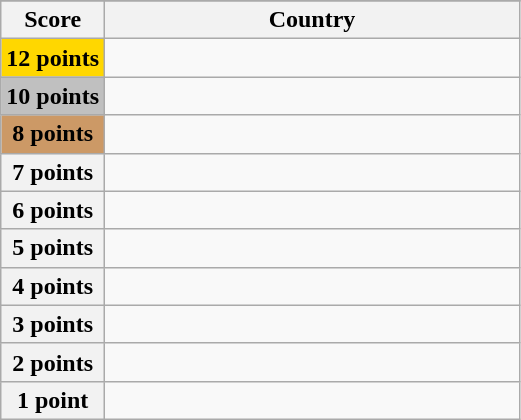<table class="wikitable">
<tr>
</tr>
<tr>
<th scope="col" width="20%">Score</th>
<th scope="col">Country</th>
</tr>
<tr>
<th scope="row" style="background:gold">12 points</th>
<td></td>
</tr>
<tr>
<th scope="row" style="background:silver">10 points</th>
<td></td>
</tr>
<tr>
<th scope="row" style="background:#CC9966">8 points</th>
<td></td>
</tr>
<tr>
<th scope="row">7 points</th>
<td></td>
</tr>
<tr>
<th scope="row">6 points</th>
<td></td>
</tr>
<tr>
<th scope="row">5 points</th>
<td></td>
</tr>
<tr>
<th scope="row">4 points</th>
<td></td>
</tr>
<tr>
<th scope="row">3 points</th>
<td></td>
</tr>
<tr>
<th scope="row">2 points</th>
<td></td>
</tr>
<tr>
<th scope="row">1 point</th>
<td></td>
</tr>
</table>
